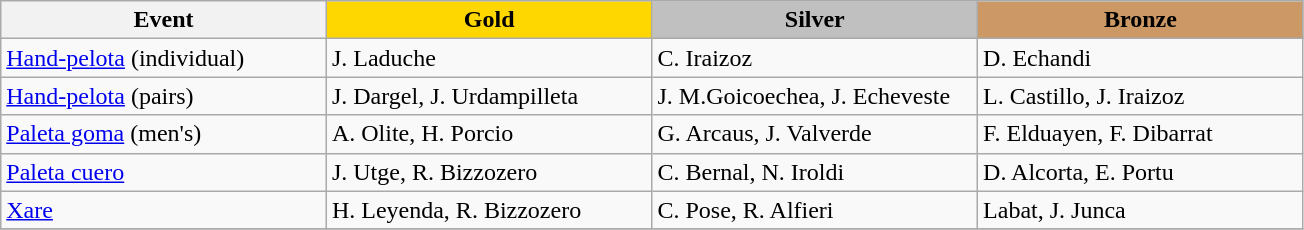<table class="wikitable" style="max-width: 23cm; width: 100%">
<tr>
<th scope="col">Event</th>
<th scope="col" style="background-color:gold; width:25%">Gold</th>
<th scope="col" style="background-color:silver; width:25%; width:25%">Silver</th>
<th scope="col" style="background-color:#cc9966; width:25%">Bronze</th>
</tr>
<tr>
<td><a href='#'>Hand-pelota</a> (individual)</td>
<td> J. Laduche</td>
<td> C. Iraizoz</td>
<td> D. Echandi</td>
</tr>
<tr>
<td><a href='#'>Hand-pelota</a> (pairs)</td>
<td> J. Dargel, J. Urdampilleta</td>
<td> J. M.Goicoechea, J. Echeveste</td>
<td> L. Castillo, J. Iraizoz</td>
</tr>
<tr>
<td><a href='#'>Paleta goma</a> (men's)</td>
<td> A. Olite, H. Porcio</td>
<td> G. Arcaus, J. Valverde</td>
<td> F. Elduayen, F. Dibarrat</td>
</tr>
<tr>
<td><a href='#'>Paleta cuero</a></td>
<td> J. Utge, R. Bizzozero</td>
<td> C. Bernal, N. Iroldi</td>
<td> D. Alcorta, E. Portu</td>
</tr>
<tr>
<td><a href='#'>Xare</a></td>
<td> H. Leyenda, R. Bizzozero</td>
<td> C. Pose, R. Alfieri</td>
<td> Labat, J. Junca</td>
</tr>
<tr>
</tr>
</table>
